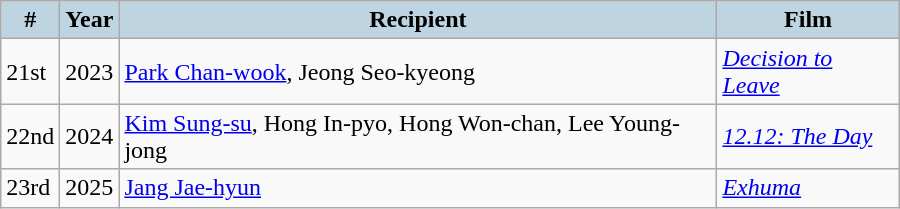<table class="wikitable" style="width:600px">
<tr>
<th style="background:#BED5E1; width:10px">#</th>
<th style="background:#BED5E1; width:10px">Year</th>
<th style="background:#BED5E1;">Recipient</th>
<th style="background:#BED5E1;">Film</th>
</tr>
<tr>
<td>21st</td>
<td>2023</td>
<td><a href='#'>Park Chan-wook</a>, Jeong Seo-kyeong</td>
<td><em><a href='#'>Decision to Leave</a></em></td>
</tr>
<tr>
<td>22nd</td>
<td>2024</td>
<td><a href='#'>Kim Sung-su</a>, Hong In-pyo, Hong Won-chan, Lee Young-jong</td>
<td><em><a href='#'>12.12: The Day</a></em></td>
</tr>
<tr>
<td>23rd</td>
<td>2025</td>
<td><a href='#'>Jang Jae-hyun</a></td>
<td><em><a href='#'>Exhuma</a></em></td>
</tr>
</table>
